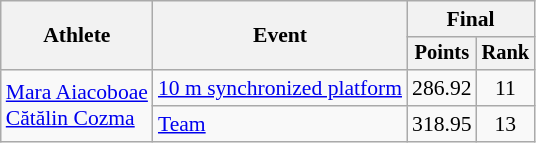<table class=wikitable style="font-size:90%;">
<tr>
<th rowspan="2">Athlete</th>
<th rowspan="2">Event</th>
<th colspan="2">Final</th>
</tr>
<tr style="font-size:95%">
<th>Points</th>
<th>Rank</th>
</tr>
<tr align=center>
<td align=left rowspan=2><a href='#'>Mara Aiacoboae</a><br><a href='#'>Cătălin Cozma</a></td>
<td align=left><a href='#'>10 m synchronized platform</a></td>
<td>286.92</td>
<td>11</td>
</tr>
<tr align=center>
<td align=left><a href='#'>Team</a></td>
<td>318.95</td>
<td>13</td>
</tr>
</table>
